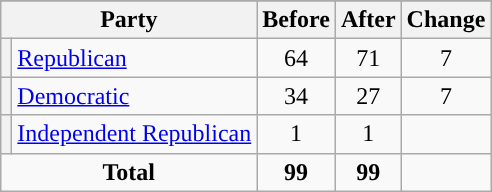<table class="wikitable" style="text-align:center;">
<tr>
</tr>
<tr>
<th colspan=2>Party</th>
<th>Before</th>
<th>After</th>
<th>Change</th>
</tr>
<tr>
<th style="background-color:"></th>
<td style="text-align:left;"><a href='#'>Republican</a></td>
<td>64</td>
<td>71</td>
<td> 7</td>
</tr>
<tr>
<th style="background-color:"></th>
<td style="text-align:left;"><a href='#'>Democratic</a></td>
<td>34</td>
<td>27</td>
<td> 7</td>
</tr>
<tr>
<th style="background-color:"></th>
<td style="text-align:left;"><a href='#'>Independent Republican</a></td>
<td>1</td>
<td>1</td>
<td></td>
</tr>
<tr>
<td colspan=2><strong>Total</strong></td>
<td><strong>99</strong></td>
<td><strong>99</strong></td>
<td></td>
</tr>
</table>
